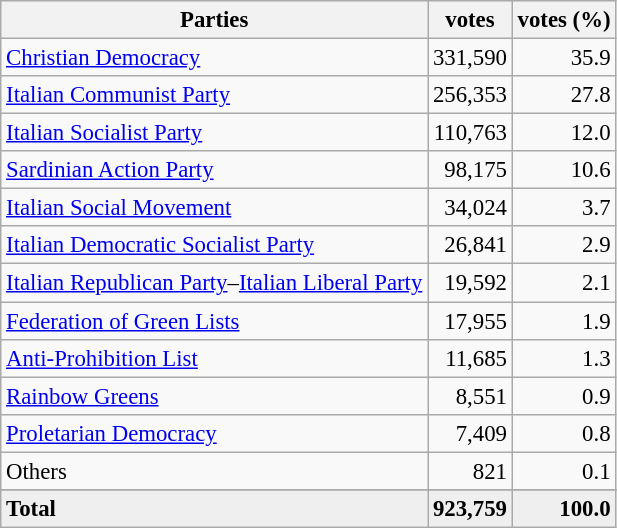<table class="wikitable" style="font-size:95%">
<tr bgcolor="EFEFEF">
<th>Parties</th>
<th>votes</th>
<th>votes (%)</th>
</tr>
<tr>
<td><a href='#'>Christian Democracy</a></td>
<td align=right>331,590</td>
<td align=right>35.9</td>
</tr>
<tr>
<td><a href='#'>Italian Communist Party</a></td>
<td align=right>256,353</td>
<td align=right>27.8</td>
</tr>
<tr>
<td><a href='#'>Italian Socialist Party</a></td>
<td align=right>110,763</td>
<td align=right>12.0</td>
</tr>
<tr>
<td><a href='#'>Sardinian Action Party</a></td>
<td align=right>98,175</td>
<td align=right>10.6</td>
</tr>
<tr>
<td><a href='#'>Italian Social Movement</a></td>
<td align=right>34,024</td>
<td align=right>3.7</td>
</tr>
<tr>
<td><a href='#'>Italian Democratic Socialist Party</a></td>
<td align=right>26,841</td>
<td align=right>2.9</td>
</tr>
<tr>
<td><a href='#'>Italian Republican Party</a>–<a href='#'>Italian Liberal Party</a></td>
<td align=right>19,592</td>
<td align=right>2.1</td>
</tr>
<tr>
<td><a href='#'>Federation of Green Lists</a></td>
<td align=right>17,955</td>
<td align=right>1.9</td>
</tr>
<tr>
<td><a href='#'>Anti-Prohibition List</a></td>
<td align=right>11,685</td>
<td align=right>1.3</td>
</tr>
<tr>
<td><a href='#'>Rainbow Greens</a></td>
<td align=right>8,551</td>
<td align=right>0.9</td>
</tr>
<tr>
<td><a href='#'>Proletarian Democracy</a></td>
<td align=right>7,409</td>
<td align=right>0.8</td>
</tr>
<tr>
<td>Others</td>
<td align=right>821</td>
<td align=right>0.1</td>
</tr>
<tr>
</tr>
<tr bgcolor="EFEFEF">
<td><strong>Total</strong></td>
<td align=right><strong>923,759</strong></td>
<td align=right><strong>100.0</strong></td>
</tr>
</table>
